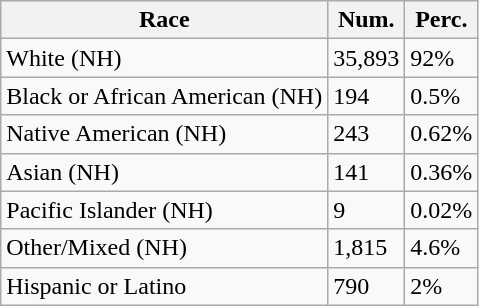<table class="wikitable">
<tr>
<th>Race</th>
<th>Num.</th>
<th>Perc.</th>
</tr>
<tr>
<td>White (NH)</td>
<td>35,893</td>
<td>92%</td>
</tr>
<tr>
<td>Black or African American (NH)</td>
<td>194</td>
<td>0.5%</td>
</tr>
<tr>
<td>Native American (NH)</td>
<td>243</td>
<td>0.62%</td>
</tr>
<tr>
<td>Asian (NH)</td>
<td>141</td>
<td>0.36%</td>
</tr>
<tr>
<td>Pacific Islander (NH)</td>
<td>9</td>
<td>0.02%</td>
</tr>
<tr>
<td>Other/Mixed (NH)</td>
<td>1,815</td>
<td>4.6%</td>
</tr>
<tr>
<td>Hispanic or Latino</td>
<td>790</td>
<td>2%</td>
</tr>
</table>
